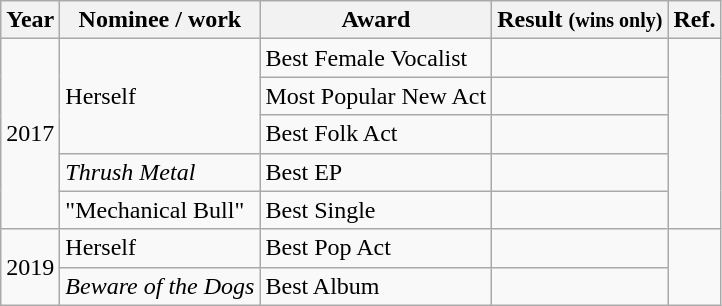<table class="wikitable">
<tr>
<th>Year</th>
<th>Nominee / work</th>
<th>Award</th>
<th>Result <small>(wins only)</small></th>
<th>Ref.</th>
</tr>
<tr>
<td rowspan="5">2017</td>
<td rowspan="3">Herself</td>
<td>Best Female Vocalist</td>
<td></td>
<td rowspan="5"></td>
</tr>
<tr>
<td>Most Popular New Act</td>
<td></td>
</tr>
<tr>
<td>Best Folk Act</td>
<td></td>
</tr>
<tr>
<td><em>Thrush Metal</em></td>
<td>Best EP</td>
<td></td>
</tr>
<tr>
<td>"Mechanical Bull"</td>
<td>Best Single</td>
<td></td>
</tr>
<tr>
<td rowspan="2">2019</td>
<td>Herself</td>
<td>Best Pop Act</td>
<td></td>
<td rowspan="2"></td>
</tr>
<tr>
<td><em>Beware of the Dogs</em></td>
<td>Best Album</td>
<td></td>
</tr>
</table>
